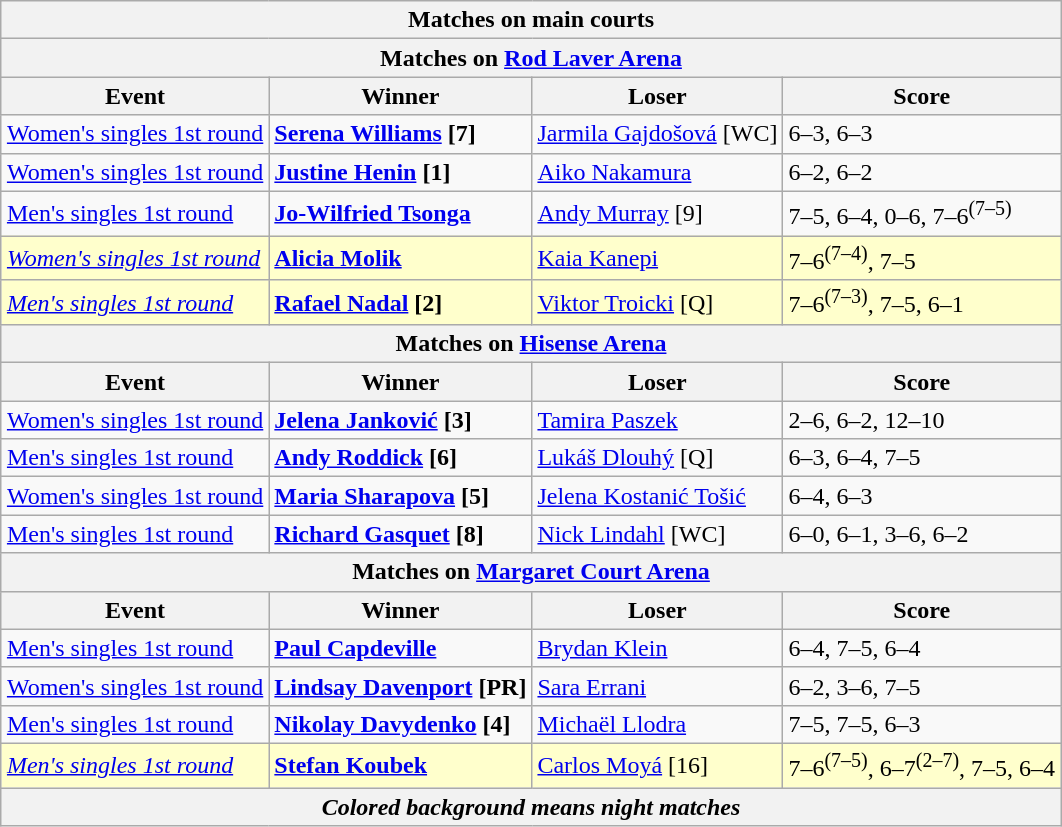<table class="wikitable collapsible uncollapsed" style="margin:auto;">
<tr>
<th colspan=4 style="white-space:nowrap;">Matches on main courts</th>
</tr>
<tr>
<th colspan=4>Matches on <a href='#'>Rod Laver Arena</a></th>
</tr>
<tr>
<th>Event</th>
<th>Winner</th>
<th>Loser</th>
<th>Score</th>
</tr>
<tr>
<td><a href='#'>Women's singles 1st round</a></td>
<td> <strong><a href='#'>Serena Williams</a> [7]</strong></td>
<td> <a href='#'>Jarmila Gajdošová</a> [WC]</td>
<td>6–3, 6–3</td>
</tr>
<tr>
<td><a href='#'>Women's singles 1st round</a></td>
<td> <strong><a href='#'>Justine Henin</a> [1] </strong></td>
<td> <a href='#'>Aiko Nakamura</a></td>
<td>6–2, 6–2</td>
</tr>
<tr>
<td><a href='#'>Men's singles 1st round</a></td>
<td> <strong><a href='#'>Jo-Wilfried Tsonga</a></strong></td>
<td> <a href='#'>Andy Murray</a> [9]</td>
<td>7–5, 6–4, 0–6, 7–6<sup>(7–5)</sup></td>
</tr>
<tr bgcolor="#FFFFCC">
<td><em><a href='#'>Women's singles 1st round</a></em></td>
<td> <strong><a href='#'>Alicia Molik</a></strong></td>
<td> <a href='#'>Kaia Kanepi</a></td>
<td>7–6<sup>(7–4)</sup>, 7–5</td>
</tr>
<tr bgcolor="#FFFFCC">
<td><em><a href='#'>Men's singles 1st round</a></em></td>
<td> <strong><a href='#'>Rafael Nadal</a> [2]</strong></td>
<td> <a href='#'>Viktor Troicki</a> [Q]</td>
<td>7–6<sup>(7–3)</sup>, 7–5, 6–1</td>
</tr>
<tr>
<th colspan=4>Matches on <a href='#'>Hisense Arena</a></th>
</tr>
<tr>
<th>Event</th>
<th>Winner</th>
<th>Loser</th>
<th>Score</th>
</tr>
<tr>
<td><a href='#'>Women's singles 1st round</a></td>
<td> <strong><a href='#'>Jelena Janković</a> [3]</strong></td>
<td> <a href='#'>Tamira Paszek</a></td>
<td>2–6, 6–2, 12–10</td>
</tr>
<tr>
<td><a href='#'>Men's singles 1st round</a></td>
<td> <strong><a href='#'>Andy Roddick</a> [6]</strong></td>
<td> <a href='#'>Lukáš Dlouhý</a> [Q]</td>
<td>6–3, 6–4, 7–5</td>
</tr>
<tr>
<td><a href='#'>Women's singles 1st round</a></td>
<td> <strong><a href='#'>Maria Sharapova</a> [5]</strong></td>
<td> <a href='#'>Jelena Kostanić Tošić</a></td>
<td>6–4, 6–3</td>
</tr>
<tr>
<td><a href='#'>Men's singles 1st round</a></td>
<td> <strong><a href='#'>Richard Gasquet</a> [8]</strong></td>
<td> <a href='#'>Nick Lindahl</a> [WC]</td>
<td>6–0, 6–1, 3–6, 6–2</td>
</tr>
<tr>
<th colspan=4>Matches on <a href='#'>Margaret Court Arena</a></th>
</tr>
<tr>
<th>Event</th>
<th>Winner</th>
<th>Loser</th>
<th>Score</th>
</tr>
<tr>
<td><a href='#'>Men's singles 1st round</a></td>
<td> <strong><a href='#'>Paul Capdeville</a></strong></td>
<td> <a href='#'>Brydan Klein</a></td>
<td>6–4, 7–5, 6–4</td>
</tr>
<tr>
<td><a href='#'>Women's singles 1st round</a></td>
<td> <strong><a href='#'>Lindsay Davenport</a> [PR]</strong></td>
<td> <a href='#'>Sara Errani</a></td>
<td>6–2, 3–6, 7–5</td>
</tr>
<tr>
<td><a href='#'>Men's singles 1st round</a></td>
<td> <strong><a href='#'>Nikolay Davydenko</a> [4]</strong></td>
<td> <a href='#'>Michaël Llodra</a></td>
<td>7–5, 7–5, 6–3</td>
</tr>
<tr bgcolor="#FFFFCC">
<td><em><a href='#'>Men's singles 1st round</a></em></td>
<td> <strong><a href='#'>Stefan Koubek</a></strong></td>
<td> <a href='#'>Carlos Moyá</a> [16]</td>
<td>7–6<sup>(7–5)</sup>, 6–7<sup>(2–7)</sup>, 7–5, 6–4</td>
</tr>
<tr>
<th colspan=4><em>Colored background means night matches</em></th>
</tr>
</table>
